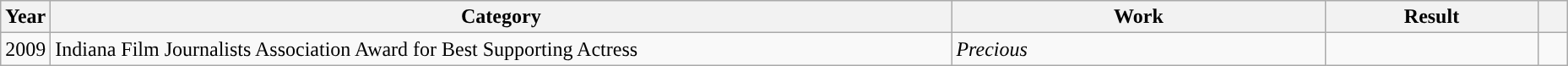<table class="wikitable">
<tr>
<th scope="col" style="width:1em;">Year</th>
<th scope="col" style="width:44em;">Category</th>
<th scope="col" style="width:18em;">Work</th>
<th scope="col" style="width:10em;">Result</th>
<th class="unsortable" style="width:1em;"></th>
</tr>
<tr>
<td>2009</td>
<td>Indiana Film Journalists Association Award for Best Supporting Actress</td>
<td><em>Precious</em></td>
<td></td>
<td></td>
</tr>
</table>
